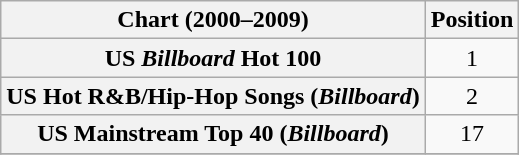<table class="wikitable sortable plainrowheaders" style="text-align:center">
<tr>
<th>Chart (2000–2009)</th>
<th>Position</th>
</tr>
<tr>
<th scope="row">US <em>Billboard</em> Hot 100</th>
<td>1</td>
</tr>
<tr>
<th scope="row">US Hot R&B/Hip-Hop Songs (<em>Billboard</em>)</th>
<td>2</td>
</tr>
<tr>
<th scope="row">US Mainstream Top 40 (<em>Billboard</em>)</th>
<td>17</td>
</tr>
<tr>
</tr>
</table>
